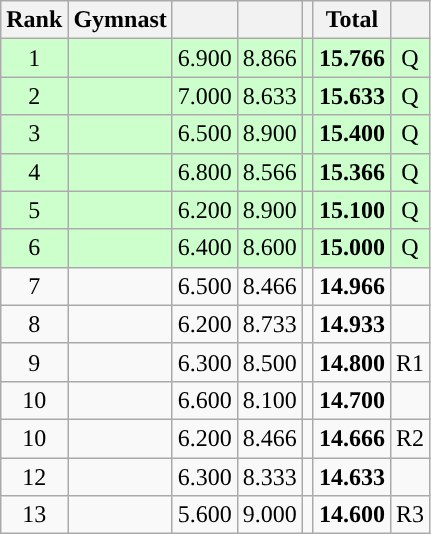<table class="wikitable sortable" style="text-align:center">
<tr>
<th>Rank</th>
<th>Gymnast</th>
<th><small></small></th>
<th><small></small></th>
<th><small></small></th>
<th>Total</th>
<th><small></small></th>
</tr>
<tr bgcolor=ccffcc>
<td>1</td>
<td align=left></td>
<td>6.900</td>
<td>8.866</td>
<td></td>
<td><strong>15.766</strong></td>
<td>Q</td>
</tr>
<tr bgcolor=ccffcc>
<td>2</td>
<td align=left></td>
<td>7.000</td>
<td>8.633</td>
<td></td>
<td><strong>15.633</strong></td>
<td>Q</td>
</tr>
<tr bgcolor=ccffcc>
<td>3</td>
<td align=left></td>
<td>6.500</td>
<td>8.900</td>
<td></td>
<td><strong>15.400</strong></td>
<td>Q</td>
</tr>
<tr bgcolor=ccffcc>
<td>4</td>
<td align=left></td>
<td>6.800</td>
<td>8.566</td>
<td></td>
<td><strong>15.366</strong></td>
<td>Q</td>
</tr>
<tr bgcolor=ccffcc>
<td>5</td>
<td align=left></td>
<td>6.200</td>
<td>8.900</td>
<td></td>
<td><strong>15.100</strong></td>
<td>Q</td>
</tr>
<tr bgcolor=ccffcc>
<td>6</td>
<td align=left></td>
<td>6.400</td>
<td>8.600</td>
<td></td>
<td><strong>15.000</strong></td>
<td>Q</td>
</tr>
<tr>
<td>7</td>
<td align=left></td>
<td>6.500</td>
<td>8.466</td>
<td></td>
<td><strong>14.966</strong></td>
<td></td>
</tr>
<tr>
<td>8</td>
<td align=left></td>
<td>6.200</td>
<td>8.733</td>
<td></td>
<td><strong>14.933</strong></td>
<td></td>
</tr>
<tr>
<td>9</td>
<td align=left></td>
<td>6.300</td>
<td>8.500</td>
<td></td>
<td><strong>14.800</strong></td>
<td>R1</td>
</tr>
<tr>
<td>10</td>
<td align=left></td>
<td>6.600</td>
<td>8.100</td>
<td></td>
<td><strong>14.700</strong></td>
<td></td>
</tr>
<tr>
<td>10</td>
<td align=left></td>
<td>6.200</td>
<td>8.466</td>
<td></td>
<td><strong>14.666</strong></td>
<td>R2</td>
</tr>
<tr>
<td>12</td>
<td align=left></td>
<td>6.300</td>
<td>8.333</td>
<td></td>
<td><strong>14.633</strong></td>
<td></td>
</tr>
<tr>
<td>13</td>
<td align=left></td>
<td>5.600</td>
<td>9.000</td>
<td></td>
<td><strong>14.600</strong></td>
<td>R3</td>
</tr>
</table>
